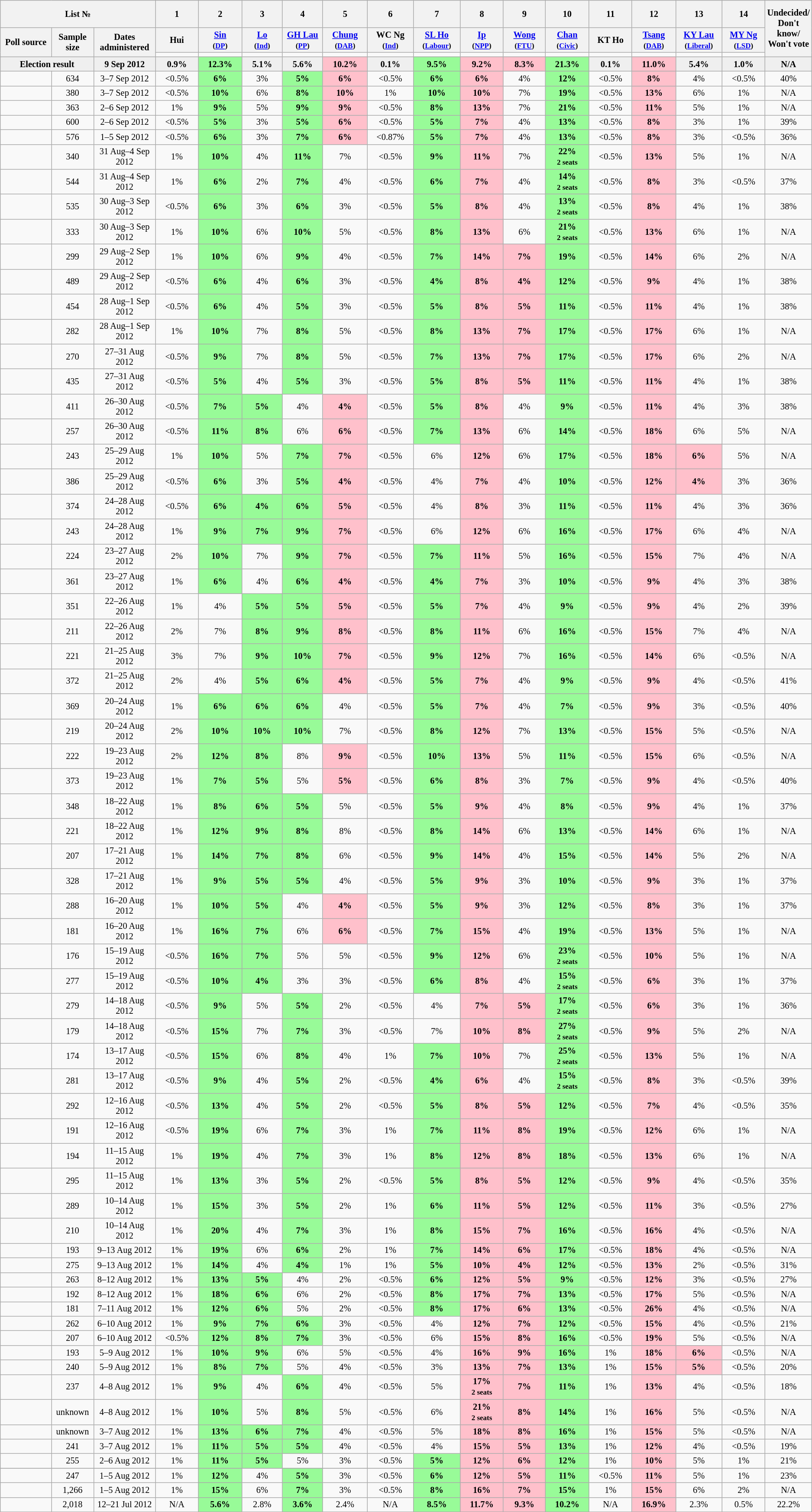<table class="wikitable collapsible" style="text-align:center; font-size:85%; line-height:16px; margin-bottom:0">
<tr style="height:42px; background:#e9e9e9;">
<th colspan=3>List №</th>
<th>1</th>
<th>2</th>
<th>3</th>
<th>4</th>
<th>5</th>
<th>6</th>
<th>7</th>
<th>8</th>
<th>9</th>
<th>10</th>
<th>11</th>
<th>12</th>
<th>13</th>
<th>14</th>
<th rowspan=3>Undecided/<br>Don't know/<br>Won't vote</th>
</tr>
<tr>
<th width=160px rowspan=2>Poll source</th>
<th width=80px rowspan=2>Sample<br>size</th>
<th width=120px rowspan=2>Dates administered</th>
<th width=120px>Hui</th>
<th width=120px><a href='#'>Sin</a> <br><small>(<a href='#'>DP</a>)</small></th>
<th width=120px><a href='#'>Lo</a> <br><small>(<a href='#'>Ind</a>)</small></th>
<th width=120px><a href='#'>GH Lau</a> <br><small>(<a href='#'>PP</a>)</small></th>
<th width=120px><a href='#'>Chung</a> <br><small>(<a href='#'>DAB</a>)</small></th>
<th width=120px>WC Ng <br><small>(<a href='#'>Ind</a>)</small></th>
<th width=120px><a href='#'>SL Ho</a> <br><small>(<a href='#'>Labour</a>)</small></th>
<th width=120px><a href='#'>Ip</a> <br><small>(<a href='#'>NPP</a>)</small></th>
<th width=120px><a href='#'>Wong</a> <br><small>(<a href='#'>FTU</a>)</small></th>
<th width=120px><a href='#'>Chan</a> <br><small>(<a href='#'>Civic</a>)</small></th>
<th width=120px>KT Ho</th>
<th width=120px><a href='#'>Tsang</a> <br><small>(<a href='#'>DAB</a>)</small></th>
<th width=120px><a href='#'>KY Lau</a> <br><small>(<a href='#'>Liberal</a>)</small></th>
<th width=120px><a href='#'>MY Ng</a> <br><small>(<a href='#'>LSD</a>)</small></th>
</tr>
<tr>
<td></td>
<td></td>
<td></td>
<td></td>
<td></td>
<td></td>
<td></td>
<td></td>
<td></td>
<td></td>
<td></td>
<td></td>
<td></td>
<td></td>
</tr>
<tr style="background:#EFEFEF; font-weight:bold;">
<td colspan=2><strong>Election result</strong></td>
<td><strong>9 Sep 2012</strong></td>
<td>0.9%</td>
<td style="background:PaleGreen;"><strong>12.3%</strong></td>
<td>5.1%</td>
<td>5.6%</td>
<td style="background:Pink;"><strong>10.2%</strong></td>
<td>0.1%</td>
<td style="background:PaleGreen;"><strong>9.5%</strong></td>
<td style="background:Pink;"><strong>9.2%</strong></td>
<td style="background:Pink;"><strong>8.3%</strong></td>
<td style="background:PaleGreen;"><strong>21.3%</strong></td>
<td>0.1%</td>
<td style="background:Pink;"><strong>11.0%</strong></td>
<td>5.4%</td>
<td>1.0%</td>
<td>N/A</td>
</tr>
<tr>
<td></td>
<td>634</td>
<td>3–7 Sep 2012</td>
<td><0.5%</td>
<td style="background:PaleGreen;"><strong>6%</strong></td>
<td>3%</td>
<td style="background:PaleGreen;"><strong>5%</strong></td>
<td style="background:Pink;"><strong>6%</strong></td>
<td><0.5%</td>
<td style="background:PaleGreen;"><strong>6%</strong></td>
<td style="background:Pink;"><strong>6%</strong></td>
<td>4%</td>
<td style="background:PaleGreen;"><strong>12%</strong></td>
<td><0.5%</td>
<td style="background:Pink;"><strong>8%</strong></td>
<td>4%</td>
<td><0.5%</td>
<td>40%</td>
</tr>
<tr>
<td></td>
<td>380</td>
<td>3–7 Sep 2012</td>
<td><0.5%</td>
<td style="background:PaleGreen;"><strong>10%</strong></td>
<td>6%</td>
<td style="background:PaleGreen;"><strong>8%</strong></td>
<td style="background:Pink;"><strong>10%</strong></td>
<td>1%</td>
<td style="background:PaleGreen;"><strong>10%</strong></td>
<td style="background:Pink;"><strong>10%</strong></td>
<td>7%</td>
<td style="background:PaleGreen;"><strong>19%</strong></td>
<td><0.5%</td>
<td style="background:Pink;"><strong>13%</strong></td>
<td>6%</td>
<td>1%</td>
<td>N/A</td>
</tr>
<tr>
<td></td>
<td>363</td>
<td>2–6 Sep 2012</td>
<td>1%</td>
<td style="background:PaleGreen;"><strong>9%</strong></td>
<td>5%</td>
<td style="background:PaleGreen;"><strong>9%</strong></td>
<td style="background:Pink;"><strong>9%</strong></td>
<td><0.5%</td>
<td style="background:PaleGreen;"><strong>8%</strong></td>
<td style="background:Pink;"><strong>13%</strong></td>
<td>7%</td>
<td style="background:PaleGreen;"><strong>21%</strong></td>
<td><0.5%</td>
<td style="background:Pink;"><strong>11%</strong></td>
<td>5%</td>
<td>1%</td>
<td>N/A</td>
</tr>
<tr>
<td></td>
<td>600</td>
<td>2–6 Sep 2012</td>
<td><0.5%</td>
<td style="background:PaleGreen;"><strong>5%</strong></td>
<td>3%</td>
<td style="background:PaleGreen;"><strong>5%</strong></td>
<td style="background:Pink;"><strong>6%</strong></td>
<td><0.5%</td>
<td style="background:PaleGreen;"><strong>5%</strong></td>
<td style="background:Pink;"><strong>7%</strong></td>
<td>4%</td>
<td style="background:PaleGreen;"><strong>13%</strong></td>
<td><0.5%</td>
<td style="background:Pink;"><strong>8%</strong></td>
<td>3%</td>
<td>1%</td>
<td>39%</td>
</tr>
<tr>
<td></td>
<td>576</td>
<td>1–5 Sep 2012</td>
<td><0.5%</td>
<td style="background:PaleGreen;"><strong>6%</strong></td>
<td>3%</td>
<td style="background:PaleGreen;"><strong>7%</strong></td>
<td style="background:Pink;"><strong>6%</strong></td>
<td><0.87%</td>
<td style="background:PaleGreen;"><strong>5%</strong></td>
<td style="background:Pink;"><strong>7%</strong></td>
<td>4%</td>
<td style="background:PaleGreen;"><strong>13%</strong></td>
<td><0.5%</td>
<td style="background:Pink;"><strong>8%</strong></td>
<td>3%</td>
<td><0.5%</td>
<td>36%</td>
</tr>
<tr>
<td></td>
<td>340</td>
<td>31 Aug–4 Sep 2012</td>
<td>1%</td>
<td style="background:PaleGreen;"><strong>10%</strong></td>
<td>4%</td>
<td style="background:PaleGreen;"><strong>11%</strong></td>
<td>7%</td>
<td><0.5%</td>
<td style="background:PaleGreen;"><strong>9%</strong></td>
<td style="background:Pink;"><strong>11%</strong></td>
<td>7%</td>
<td style="background:PaleGreen;"><strong>22%<br><small>2 seats</small></strong></td>
<td><0.5%</td>
<td style="background:Pink;"><strong>13%</strong></td>
<td>5%</td>
<td>1%</td>
<td>N/A</td>
</tr>
<tr>
<td></td>
<td>544</td>
<td>31 Aug–4 Sep 2012</td>
<td>1%</td>
<td style="background:PaleGreen;"><strong>6%</strong></td>
<td>2%</td>
<td style="background:PaleGreen;"><strong>7%</strong></td>
<td>4%</td>
<td><0.5%</td>
<td style="background:PaleGreen;"><strong>6%</strong></td>
<td style="background:Pink;"><strong>7%</strong></td>
<td>4%</td>
<td style="background:PaleGreen;"><strong>14%<br><small>2 seats</small></strong></td>
<td><0.5%</td>
<td style="background:Pink;"><strong>8%</strong></td>
<td>3%</td>
<td><0.5%</td>
<td>37%</td>
</tr>
<tr>
<td></td>
<td>535</td>
<td>30 Aug–3 Sep 2012</td>
<td><0.5%</td>
<td style="background:PaleGreen;"><strong>6%</strong></td>
<td>3%</td>
<td style="background:PaleGreen;"><strong>6%</strong></td>
<td>3%</td>
<td><0.5%</td>
<td style="background:PaleGreen;"><strong>5%</strong></td>
<td style="background:Pink;"><strong>8%</strong></td>
<td>4%</td>
<td style="background:PaleGreen;"><strong>13%<br><small>2 seats</small></strong></td>
<td><0.5%</td>
<td style="background:Pink;"><strong>8%</strong></td>
<td>4%</td>
<td>1%</td>
<td>38%</td>
</tr>
<tr>
<td></td>
<td>333</td>
<td>30 Aug–3 Sep 2012</td>
<td>1%</td>
<td style="background:PaleGreen;"><strong>10%</strong></td>
<td>6%</td>
<td style="background:PaleGreen;"><strong>10%</strong></td>
<td>5%</td>
<td><0.5%</td>
<td style="background:PaleGreen;"><strong>8%</strong></td>
<td style="background:Pink;"><strong>13%</strong></td>
<td>6%</td>
<td style="background:PaleGreen;"><strong>21%<br><small>2 seats</small></strong></td>
<td><0.5%</td>
<td style="background:Pink;"><strong>13%</strong></td>
<td>6%</td>
<td>1%</td>
<td>N/A</td>
</tr>
<tr>
<td></td>
<td>299</td>
<td>29 Aug–2 Sep 2012</td>
<td>1%</td>
<td style="background:PaleGreen;"><strong>10%</strong></td>
<td>6%</td>
<td style="background:PaleGreen;"><strong>9%</strong></td>
<td>4%</td>
<td><0.5%</td>
<td style="background:PaleGreen;"><strong>7%</strong></td>
<td style="background:Pink;"><strong>14%</strong></td>
<td style="background:Pink;"><strong>7%</strong></td>
<td style="background:PaleGreen;"><strong>19%</strong></td>
<td><0.5%</td>
<td style="background:Pink;"><strong>14%</strong></td>
<td>6%</td>
<td>2%</td>
<td>N/A</td>
</tr>
<tr>
<td></td>
<td>489</td>
<td>29 Aug–2 Sep 2012</td>
<td><0.5%</td>
<td style="background:PaleGreen;"><strong>6%</strong></td>
<td>4%</td>
<td style="background:PaleGreen;"><strong>6%</strong></td>
<td>3%</td>
<td><0.5%</td>
<td style="background:PaleGreen;"><strong>4%</strong></td>
<td style="background:Pink;"><strong>8%</strong></td>
<td style="background:Pink;"><strong>4%</strong></td>
<td style="background:PaleGreen;"><strong>12%</strong></td>
<td><0.5%</td>
<td style="background:Pink;"><strong>9%</strong></td>
<td>4%</td>
<td>1%</td>
<td>38%</td>
</tr>
<tr>
<td></td>
<td>454</td>
<td>28 Aug–1 Sep 2012</td>
<td><0.5%</td>
<td style="background:PaleGreen;"><strong>6%</strong></td>
<td>4%</td>
<td style="background:PaleGreen;"><strong>5%</strong></td>
<td>3%</td>
<td><0.5%</td>
<td style="background:PaleGreen;"><strong>5%</strong></td>
<td style="background:Pink;"><strong>8%</strong></td>
<td style="background:Pink;"><strong>5%</strong></td>
<td style="background:PaleGreen;"><strong>11%</strong></td>
<td><0.5%</td>
<td style="background:Pink;"><strong>11%</strong></td>
<td>4%</td>
<td>1%</td>
<td>38%</td>
</tr>
<tr>
<td></td>
<td>282</td>
<td>28 Aug–1 Sep 2012</td>
<td>1%</td>
<td style="background:PaleGreen;"><strong>10%</strong></td>
<td>7%</td>
<td style="background:PaleGreen;"><strong>8%</strong></td>
<td>5%</td>
<td><0.5%</td>
<td style="background:PaleGreen;"><strong>8%</strong></td>
<td style="background:Pink;"><strong>13%</strong></td>
<td style="background:Pink;"><strong>7%</strong></td>
<td style="background:PaleGreen;"><strong>17%</strong></td>
<td><0.5%</td>
<td style="background:Pink;"><strong>17%</strong></td>
<td>6%</td>
<td>1%</td>
<td>N/A</td>
</tr>
<tr>
<td></td>
<td>270</td>
<td>27–31 Aug 2012</td>
<td><0.5%</td>
<td style="background:PaleGreen;"><strong>9%</strong></td>
<td>7%</td>
<td style="background:PaleGreen;"><strong>8%</strong></td>
<td>5%</td>
<td><0.5%</td>
<td style="background:PaleGreen;"><strong>7%</strong></td>
<td style="background:Pink;"><strong>13%</strong></td>
<td style="background:Pink;"><strong>7%</strong></td>
<td style="background:PaleGreen;"><strong>17%</strong></td>
<td><0.5%</td>
<td style="background:Pink;"><strong>17%</strong></td>
<td>6%</td>
<td>2%</td>
<td>N/A</td>
</tr>
<tr>
<td></td>
<td>435</td>
<td>27–31 Aug 2012</td>
<td><0.5%</td>
<td style="background:PaleGreen;"><strong>5%</strong></td>
<td>4%</td>
<td style="background:PaleGreen;"><strong>5%</strong></td>
<td>3%</td>
<td><0.5%</td>
<td style="background:PaleGreen;"><strong>5%</strong></td>
<td style="background:Pink;"><strong>8%</strong></td>
<td style="background:Pink;"><strong>5%</strong></td>
<td style="background:PaleGreen;"><strong>11%</strong></td>
<td><0.5%</td>
<td style="background:Pink;"><strong>11%</strong></td>
<td>4%</td>
<td>1%</td>
<td>38%</td>
</tr>
<tr>
<td></td>
<td>411</td>
<td>26–30 Aug 2012</td>
<td><0.5%</td>
<td style="background:PaleGreen;"><strong>7%</strong></td>
<td style="background:PaleGreen;"><strong>5%</strong></td>
<td>4%</td>
<td style="background:Pink;"><strong>4%</strong></td>
<td><0.5%</td>
<td style="background:PaleGreen;"><strong>5%</strong></td>
<td style="background:Pink;"><strong>8%</strong></td>
<td>4%</td>
<td style="background:PaleGreen;"><strong>9%</strong></td>
<td><0.5%</td>
<td style="background:Pink;"><strong>11%</strong></td>
<td>4%</td>
<td>3%</td>
<td>38%</td>
</tr>
<tr>
<td></td>
<td>257</td>
<td>26–30 Aug 2012</td>
<td><0.5%</td>
<td style="background:PaleGreen;"><strong>11%</strong></td>
<td style="background:PaleGreen;"><strong>8%</strong></td>
<td>6%</td>
<td style="background:Pink;"><strong>6%</strong></td>
<td><0.5%</td>
<td style="background:PaleGreen;"><strong>7%</strong></td>
<td style="background:Pink;"><strong>13%</strong></td>
<td>6%</td>
<td style="background:PaleGreen;"><strong>14%</strong></td>
<td><0.5%</td>
<td style="background:Pink;"><strong>18%</strong></td>
<td>6%</td>
<td>5%</td>
<td>N/A</td>
</tr>
<tr>
<td></td>
<td>243</td>
<td>25–29 Aug 2012</td>
<td>1%</td>
<td style="background:PaleGreen;"><strong>10%</strong></td>
<td>5%</td>
<td style="background:PaleGreen;"><strong>7%</strong></td>
<td style="background:Pink;"><strong>7%</strong></td>
<td><0.5%</td>
<td>6%</td>
<td style="background:Pink;"><strong>12%</strong></td>
<td>6%</td>
<td style="background:PaleGreen;"><strong>17%</strong></td>
<td><0.5%</td>
<td style="background:Pink;"><strong>18%</strong></td>
<td style="background:Pink;"><strong>6%</strong></td>
<td>5%</td>
<td>N/A</td>
</tr>
<tr>
<td></td>
<td>386</td>
<td>25–29 Aug 2012</td>
<td><0.5%</td>
<td style="background:PaleGreen;"><strong>6%</strong></td>
<td>3%</td>
<td style="background:PaleGreen;"><strong>5%</strong></td>
<td style="background:Pink;"><strong>4%</strong></td>
<td><0.5%</td>
<td>4%</td>
<td style="background:Pink;"><strong>7%</strong></td>
<td>4%</td>
<td style="background:PaleGreen;"><strong>10%</strong></td>
<td><0.5%</td>
<td style="background:Pink;"><strong>12%</strong></td>
<td style="background:Pink;"><strong>4%</strong></td>
<td>3%</td>
<td>36%</td>
</tr>
<tr>
<td></td>
<td>374</td>
<td>24–28 Aug 2012</td>
<td><0.5%</td>
<td style="background:PaleGreen;"><strong>6%</strong></td>
<td style="background:PaleGreen;"><strong>4%</strong></td>
<td style="background:PaleGreen;"><strong>6%</strong></td>
<td style="background:Pink;"><strong>5%</strong></td>
<td><0.5%</td>
<td>4%</td>
<td style="background:Pink;"><strong>8%</strong></td>
<td>3%</td>
<td style="background:PaleGreen;"><strong>11%</strong></td>
<td><0.5%</td>
<td style="background:Pink;"><strong>11%</strong></td>
<td>4%</td>
<td>3%</td>
<td>36%</td>
</tr>
<tr>
<td></td>
<td>243</td>
<td>24–28 Aug 2012</td>
<td>1%</td>
<td style="background:PaleGreen;"><strong>9%</strong></td>
<td style="background:PaleGreen;"><strong>7%</strong></td>
<td style="background:PaleGreen;"><strong>9%</strong></td>
<td style="background:Pink;"><strong>7%</strong></td>
<td><0.5%</td>
<td>6%</td>
<td style="background:Pink;"><strong>12%</strong></td>
<td>6%</td>
<td style="background:PaleGreen;"><strong>16%</strong></td>
<td><0.5%</td>
<td style="background:Pink;"><strong>17%</strong></td>
<td>6%</td>
<td>4%</td>
<td>N/A</td>
</tr>
<tr>
<td></td>
<td>224</td>
<td>23–27 Aug 2012</td>
<td>2%</td>
<td style="background:PaleGreen;"><strong>10%</strong></td>
<td>7%</td>
<td style="background:PaleGreen;"><strong>9%</strong></td>
<td style="background:Pink;"><strong>7%</strong></td>
<td><0.5%</td>
<td style="background:PaleGreen;"><strong>7%</strong></td>
<td style="background:Pink;"><strong>11%</strong></td>
<td>5%</td>
<td style="background:PaleGreen;"><strong>16%</strong></td>
<td><0.5%</td>
<td style="background:Pink;"><strong>15%</strong></td>
<td>7%</td>
<td>4%</td>
<td>N/A</td>
</tr>
<tr>
<td></td>
<td>361</td>
<td>23–27 Aug 2012</td>
<td>1%</td>
<td style="background:PaleGreen;"><strong>6%</strong></td>
<td>4%</td>
<td style="background:PaleGreen;"><strong>6%</strong></td>
<td style="background:Pink;"><strong>4%</strong></td>
<td><0.5%</td>
<td style="background:PaleGreen;"><strong>4%</strong></td>
<td style="background:Pink;"><strong>7%</strong></td>
<td>3%</td>
<td style="background:PaleGreen;"><strong>10%</strong></td>
<td><0.5%</td>
<td style="background:Pink;"><strong>9%</strong></td>
<td>4%</td>
<td>3%</td>
<td>38%</td>
</tr>
<tr>
<td></td>
<td>351</td>
<td>22–26 Aug 2012</td>
<td>1%</td>
<td>4%</td>
<td style="background:PaleGreen;"><strong>5%</strong></td>
<td style="background:PaleGreen;"><strong>5%</strong></td>
<td style="background:Pink;"><strong>5%</strong></td>
<td><0.5%</td>
<td style="background:PaleGreen;"><strong>5%</strong></td>
<td style="background:Pink;"><strong>7%</strong></td>
<td>4%</td>
<td style="background:PaleGreen;"><strong>9%</strong></td>
<td><0.5%</td>
<td style="background:Pink;"><strong>9%</strong></td>
<td>4%</td>
<td>2%</td>
<td>39%</td>
</tr>
<tr>
<td></td>
<td>211</td>
<td>22–26 Aug 2012</td>
<td>2%</td>
<td>7%</td>
<td style="background:PaleGreen;"><strong>8%</strong></td>
<td style="background:PaleGreen;"><strong>9%</strong></td>
<td style="background:Pink;"><strong>8%</strong></td>
<td><0.5%</td>
<td style="background:PaleGreen;"><strong>8%</strong></td>
<td style="background:Pink;"><strong>11%</strong></td>
<td>6%</td>
<td style="background:PaleGreen;"><strong>16%</strong></td>
<td><0.5%</td>
<td style="background:Pink;"><strong>15%</strong></td>
<td>7%</td>
<td>4%</td>
<td>N/A</td>
</tr>
<tr>
<td></td>
<td>221</td>
<td>21–25 Aug 2012</td>
<td>3%</td>
<td>7%</td>
<td style="background:PaleGreen;"><strong>9%</strong></td>
<td style="background:PaleGreen;"><strong>10%</strong></td>
<td style="background:Pink;"><strong>7%</strong></td>
<td><0.5%</td>
<td style="background:PaleGreen;"><strong>9%</strong></td>
<td style="background:Pink;"><strong>12%</strong></td>
<td>7%</td>
<td style="background:PaleGreen;"><strong>16%</strong></td>
<td><0.5%</td>
<td style="background:Pink;"><strong>14%</strong></td>
<td>6%</td>
<td><0.5%</td>
<td>N/A</td>
</tr>
<tr>
<td></td>
<td>372</td>
<td>21–25 Aug 2012</td>
<td>2%</td>
<td>4%</td>
<td style="background:PaleGreen;"><strong>5%</strong></td>
<td style="background:PaleGreen;"><strong>6%</strong></td>
<td style="background:Pink;"><strong>4%</strong></td>
<td><0.5%</td>
<td style="background:PaleGreen;"><strong>5%</strong></td>
<td style="background:Pink;"><strong>7%</strong></td>
<td>4%</td>
<td style="background:PaleGreen;"><strong>9%</strong></td>
<td><0.5%</td>
<td style="background:Pink;"><strong>9%</strong></td>
<td>4%</td>
<td><0.5%</td>
<td>41%</td>
</tr>
<tr>
<td></td>
<td>369</td>
<td>20–24 Aug 2012</td>
<td>1%</td>
<td style="background:PaleGreen;"><strong>6%</strong></td>
<td style="background:PaleGreen;"><strong>6%</strong></td>
<td style="background:PaleGreen;"><strong>6%</strong></td>
<td>4%</td>
<td><0.5%</td>
<td style="background:PaleGreen;"><strong>5%</strong></td>
<td style="background:Pink;"><strong>7%</strong></td>
<td>4%</td>
<td style="background:PaleGreen;"><strong>7%</strong></td>
<td><0.5%</td>
<td style="background:Pink;"><strong>9%</strong></td>
<td>3%</td>
<td><0.5%</td>
<td>40%</td>
</tr>
<tr>
<td></td>
<td>219</td>
<td>20–24 Aug 2012</td>
<td>2%</td>
<td style="background:PaleGreen;"><strong>10%</strong></td>
<td style="background:PaleGreen;"><strong>10%</strong></td>
<td style="background:PaleGreen;"><strong>10%</strong></td>
<td>7%</td>
<td><0.5%</td>
<td style="background:PaleGreen;"><strong>8%</strong></td>
<td style="background:Pink;"><strong>12%</strong></td>
<td>7%</td>
<td style="background:PaleGreen;"><strong>13%</strong></td>
<td><0.5%</td>
<td style="background:Pink;"><strong>15%</strong></td>
<td>5%</td>
<td><0.5%</td>
<td>N/A</td>
</tr>
<tr>
<td></td>
<td>222</td>
<td>19–23 Aug 2012</td>
<td>2%</td>
<td style="background:PaleGreen;"><strong>12%</strong></td>
<td style="background:PaleGreen;"><strong>8%</strong></td>
<td>8%</td>
<td style="background:Pink;"><strong>9%</strong></td>
<td><0.5%</td>
<td style="background:PaleGreen;"><strong>10%</strong></td>
<td style="background:Pink;"><strong>13%</strong></td>
<td>5%</td>
<td style="background:PaleGreen;"><strong>11%</strong></td>
<td><0.5%</td>
<td style="background:Pink;"><strong>15%</strong></td>
<td>6%</td>
<td><0.5%</td>
<td>N/A</td>
</tr>
<tr>
<td></td>
<td>373</td>
<td>19–23 Aug 2012</td>
<td>1%</td>
<td style="background:PaleGreen;"><strong>7%</strong></td>
<td style="background:PaleGreen;"><strong>5%</strong></td>
<td>5%</td>
<td style="background:Pink;"><strong>5%</strong></td>
<td><0.5%</td>
<td style="background:PaleGreen;"><strong>6%</strong></td>
<td style="background:Pink;"><strong>8%</strong></td>
<td>3%</td>
<td style="background:PaleGreen;"><strong>7%</strong></td>
<td><0.5%</td>
<td style="background:Pink;"><strong>9%</strong></td>
<td>4%</td>
<td><0.5%</td>
<td>40%</td>
</tr>
<tr>
<td></td>
<td>348</td>
<td>18–22 Aug 2012</td>
<td>1%</td>
<td style="background:PaleGreen;"><strong>8%</strong></td>
<td style="background:PaleGreen;"><strong>6%</strong></td>
<td style="background:PaleGreen;"><strong>5%</strong></td>
<td>5%</td>
<td><0.5%</td>
<td style="background:PaleGreen;"><strong>5%</strong></td>
<td style="background:Pink;"><strong>9%</strong></td>
<td>4%</td>
<td style="background:PaleGreen;"><strong>8%</strong></td>
<td><0.5%</td>
<td style="background:Pink;"><strong>9%</strong></td>
<td>4%</td>
<td>1%</td>
<td>37%</td>
</tr>
<tr>
<td></td>
<td>221</td>
<td>18–22 Aug 2012</td>
<td>1%</td>
<td style="background:PaleGreen;"><strong>12%</strong></td>
<td style="background:PaleGreen;"><strong>9%</strong></td>
<td style="background:PaleGreen;"><strong>8%</strong></td>
<td>8%</td>
<td><0.5%</td>
<td style="background:PaleGreen;"><strong>8%</strong></td>
<td style="background:Pink;"><strong>14%</strong></td>
<td>6%</td>
<td style="background:PaleGreen;"><strong>13%</strong></td>
<td><0.5%</td>
<td style="background:Pink;"><strong>14%</strong></td>
<td>6%</td>
<td>1%</td>
<td>N/A</td>
</tr>
<tr>
<td></td>
<td>207</td>
<td>17–21 Aug 2012</td>
<td>1%</td>
<td style="background:PaleGreen;"><strong>14%</strong></td>
<td style="background:PaleGreen;"><strong>7%</strong></td>
<td style="background:PaleGreen;"><strong>8%</strong></td>
<td>6%</td>
<td><0.5%</td>
<td style="background:PaleGreen;"><strong>9%</strong></td>
<td style="background:Pink;"><strong>14%</strong></td>
<td>4%</td>
<td style="background:PaleGreen;"><strong>15%</strong></td>
<td><0.5%</td>
<td style="background:Pink;"><strong>14%</strong></td>
<td>5%</td>
<td>2%</td>
<td>N/A</td>
</tr>
<tr>
<td></td>
<td>328</td>
<td>17–21 Aug 2012</td>
<td>1%</td>
<td style="background:PaleGreen;"><strong>9%</strong></td>
<td style="background:PaleGreen;"><strong>5%</strong></td>
<td style="background:PaleGreen;"><strong>5%</strong></td>
<td>4%</td>
<td><0.5%</td>
<td style="background:PaleGreen;"><strong>5%</strong></td>
<td style="background:Pink;"><strong>9%</strong></td>
<td>3%</td>
<td style="background:PaleGreen;"><strong>10%</strong></td>
<td><0.5%</td>
<td style="background:Pink;"><strong>9%</strong></td>
<td>3%</td>
<td>1%</td>
<td>37%</td>
</tr>
<tr>
<td></td>
<td>288</td>
<td>16–20 Aug 2012</td>
<td>1%</td>
<td style="background:PaleGreen;"><strong>10%</strong></td>
<td style="background:PaleGreen;"><strong>5%</strong></td>
<td>4%</td>
<td style="background:Pink;"><strong>4%</strong></td>
<td><0.5%</td>
<td style="background:PaleGreen;"><strong>5%</strong></td>
<td style="background:Pink;"><strong>9%</strong></td>
<td>3%</td>
<td style="background:PaleGreen;"><strong>12%</strong></td>
<td><0.5%</td>
<td style="background:Pink;"><strong>8%</strong></td>
<td>3%</td>
<td>1%</td>
<td>37%</td>
</tr>
<tr>
<td></td>
<td>181</td>
<td>16–20 Aug 2012</td>
<td>1%</td>
<td style="background:PaleGreen;"><strong>16%</strong></td>
<td style="background:PaleGreen;"><strong>7%</strong></td>
<td>6%</td>
<td style="background:Pink;"><strong>6%</strong></td>
<td><0.5%</td>
<td style="background:PaleGreen;"><strong>7%</strong></td>
<td style="background:Pink;"><strong>15%</strong></td>
<td>4%</td>
<td style="background:PaleGreen;"><strong>19%</strong></td>
<td><0.5%</td>
<td style="background:Pink;"><strong>13%</strong></td>
<td>5%</td>
<td>1%</td>
<td>N/A</td>
</tr>
<tr>
<td></td>
<td>176</td>
<td>15–19 Aug 2012</td>
<td><0.5%</td>
<td style="background:PaleGreen;"><strong>16%</strong></td>
<td style="background:PaleGreen;"><strong>7%</strong></td>
<td>5%</td>
<td>5%</td>
<td><0.5%</td>
<td style="background:PaleGreen;"><strong>9%</strong></td>
<td style="background:Pink;"><strong>12%</strong></td>
<td>6%</td>
<td style="background:PaleGreen;"><strong>23%<br><small>2 seats</small></strong></td>
<td><0.5%</td>
<td style="background:Pink;"><strong>10%</strong></td>
<td>5%</td>
<td>1%</td>
<td>N/A</td>
</tr>
<tr>
<td></td>
<td>277</td>
<td>15–19 Aug 2012</td>
<td><0.5%</td>
<td style="background:PaleGreen;"><strong>10%</strong></td>
<td style="background:PaleGreen;"><strong>4%</strong></td>
<td>3%</td>
<td>3%</td>
<td><0.5%</td>
<td style="background:PaleGreen;"><strong>6%</strong></td>
<td style="background:Pink;"><strong>8%</strong></td>
<td>4%</td>
<td style="background:PaleGreen;"><strong>15%<br><small>2 seats</small></strong></td>
<td><0.5%</td>
<td style="background:Pink;"><strong>6%</strong></td>
<td>3%</td>
<td>1%</td>
<td>37%</td>
</tr>
<tr>
<td></td>
<td>279</td>
<td>14–18 Aug 2012</td>
<td><0.5%</td>
<td style="background:PaleGreen;"><strong>9%</strong></td>
<td>5%</td>
<td style="background:PaleGreen;"><strong>5%</strong></td>
<td>2%</td>
<td><0.5%</td>
<td>4%</td>
<td style="background:Pink;"><strong>7%</strong></td>
<td style="background:Pink;"><strong>5%</strong></td>
<td style="background:PaleGreen;"><strong>17%<br><small>2 seats</small></strong></td>
<td><0.5%</td>
<td style="background:Pink;"><strong>6%</strong></td>
<td>3%</td>
<td>1%</td>
<td>36%</td>
</tr>
<tr>
<td></td>
<td>179</td>
<td>14–18 Aug 2012</td>
<td><0.5%</td>
<td style="background:PaleGreen;"><strong>15%</strong></td>
<td>7%</td>
<td style="background:PaleGreen;"><strong> 7%</strong></td>
<td>3%</td>
<td><0.5%</td>
<td>7%</td>
<td style="background:Pink;"><strong>10%</strong></td>
<td style="background:Pink;"><strong>8%</strong></td>
<td style="background:PaleGreen;"><strong>27%<br><small>2 seats</small></strong></td>
<td><0.5%</td>
<td style="background:Pink;"><strong>9%</strong></td>
<td>5%</td>
<td>2%</td>
<td>N/A</td>
</tr>
<tr>
<td></td>
<td>174</td>
<td>13–17 Aug 2012</td>
<td><0.5%</td>
<td style="background:PaleGreen;"><strong>15%</strong></td>
<td>6%</td>
<td style="background:PaleGreen;"><strong> 8%</strong></td>
<td>4%</td>
<td>1%</td>
<td style="background:PaleGreen;"><strong>7%</strong></td>
<td style="background:Pink;"><strong>10%</strong></td>
<td>7%</td>
<td style="background:PaleGreen;"><strong>25%<br><small>2 seats</small></strong></td>
<td><0.5%</td>
<td style="background:Pink;"><strong>13%</strong></td>
<td>5%</td>
<td>1%</td>
<td>N/A</td>
</tr>
<tr>
<td></td>
<td>281</td>
<td>13–17 Aug 2012</td>
<td><0.5%</td>
<td style="background:PaleGreen;"><strong>9%</strong></td>
<td>4%</td>
<td style="background:PaleGreen;"><strong>5%</strong></td>
<td>2%</td>
<td><0.5%</td>
<td style="background:PaleGreen;"><strong>4%</strong></td>
<td style="background:Pink;"><strong>6%</strong></td>
<td>4%</td>
<td style="background:PaleGreen;"><strong>15%<br><small>2 seats</small></strong></td>
<td><0.5%</td>
<td style="background:Pink;"><strong>8%</strong></td>
<td>3%</td>
<td><0.5%</td>
<td>39%</td>
</tr>
<tr>
<td></td>
<td>292</td>
<td>12–16 Aug 2012</td>
<td><0.5%</td>
<td style="background:PaleGreen;"><strong>13%</strong></td>
<td>4%</td>
<td style="background:PaleGreen;"><strong>5%</strong></td>
<td>2%</td>
<td><0.5%</td>
<td style="background:PaleGreen;"><strong>5%</strong></td>
<td style="background:Pink;"><strong>8%</strong></td>
<td style="background:Pink;"><strong>5%</strong></td>
<td style="background:PaleGreen;"><strong>12%</strong></td>
<td><0.5%</td>
<td style="background:Pink;"><strong>7%</strong></td>
<td>4%</td>
<td><0.5%</td>
<td>35%</td>
</tr>
<tr>
<td></td>
<td>191</td>
<td>12–16 Aug 2012</td>
<td><0.5%</td>
<td style="background:PaleGreen;"><strong>19%</strong></td>
<td>6%</td>
<td style="background:PaleGreen;"><strong> 7%</strong></td>
<td>3%</td>
<td>1%</td>
<td style="background:PaleGreen;"><strong>7%</strong></td>
<td style="background:Pink;"><strong>11%</strong></td>
<td style="background:Pink;"><strong>8%</strong></td>
<td style="background:PaleGreen;"><strong>19%</strong></td>
<td><0.5%</td>
<td style="background:Pink;"><strong>12%</strong></td>
<td>6%</td>
<td>1%</td>
<td>N/A</td>
</tr>
<tr>
<td></td>
<td>194</td>
<td>11–15 Aug 2012</td>
<td>1%</td>
<td style="background:PaleGreen;"><strong>19%</strong></td>
<td>4%</td>
<td style="background:PaleGreen;"><strong> 7%</strong></td>
<td>3%</td>
<td>1%</td>
<td style="background:PaleGreen;"><strong>8%</strong></td>
<td style="background:Pink;"><strong>12%</strong></td>
<td style="background:Pink;"><strong>8%</strong></td>
<td style="background:PaleGreen;"><strong>18%</strong></td>
<td><0.5%</td>
<td style="background:Pink;"><strong>13%</strong></td>
<td>6%</td>
<td>1%</td>
<td>N/A</td>
</tr>
<tr>
<td></td>
<td>295</td>
<td>11–15 Aug 2012</td>
<td>1%</td>
<td style="background:PaleGreen;"><strong>13%</strong></td>
<td>3%</td>
<td style="background:PaleGreen;"><strong>5%</strong></td>
<td>2%</td>
<td><0.5%</td>
<td style="background:PaleGreen;"><strong>5%</strong></td>
<td style="background:Pink;"><strong>8%</strong></td>
<td style="background:Pink;"><strong>5%</strong></td>
<td style="background:PaleGreen;"><strong>12%</strong></td>
<td><0.5%</td>
<td style="background:Pink;"><strong>9%</strong></td>
<td>4%</td>
<td><0.5%</td>
<td>35%</td>
</tr>
<tr>
<td></td>
<td>289</td>
<td>10–14 Aug 2012</td>
<td>1%</td>
<td style="background:PaleGreen;"><strong>15%</strong></td>
<td>3%</td>
<td style="background:PaleGreen;"><strong>5%</strong></td>
<td>2%</td>
<td>1%</td>
<td style="background:PaleGreen;"><strong>6%</strong></td>
<td style="background:Pink;"><strong>11%</strong></td>
<td style="background:Pink;"><strong>5%</strong></td>
<td style="background:PaleGreen;"><strong>12%</strong></td>
<td><0.5%</td>
<td style="background:Pink;"><strong>11%</strong></td>
<td>3%</td>
<td><0.5%</td>
<td>27%</td>
</tr>
<tr>
<td></td>
<td>210</td>
<td>10–14 Aug 2012</td>
<td>1%</td>
<td style="background:PaleGreen;"><strong>20%</strong></td>
<td>4%</td>
<td style="background:PaleGreen;"><strong> 7%</strong></td>
<td>3%</td>
<td>1%</td>
<td style="background:PaleGreen;"><strong>8%</strong></td>
<td style="background:Pink;"><strong>15%</strong></td>
<td style="background:Pink;"><strong>7%</strong></td>
<td style="background:PaleGreen;"><strong>16%</strong></td>
<td><0.5%</td>
<td style="background:Pink;"><strong>16%</strong></td>
<td>4%</td>
<td><0.5%</td>
<td>N/A</td>
</tr>
<tr>
<td></td>
<td>193</td>
<td>9–13 Aug 2012</td>
<td>1%</td>
<td style="background:PaleGreen;"><strong>19%</strong></td>
<td>6%</td>
<td style="background:PaleGreen;"><strong> 6%</strong></td>
<td>2%</td>
<td>1%</td>
<td style="background:PaleGreen;"><strong>7%</strong></td>
<td style="background:Pink;"><strong>14%</strong></td>
<td style="background:Pink;"><strong>6%</strong></td>
<td style="background:PaleGreen;"><strong>17%</strong></td>
<td><0.5%</td>
<td style="background:Pink;"><strong>18%</strong></td>
<td>4%</td>
<td><0.5%</td>
<td>N/A</td>
</tr>
<tr>
<td></td>
<td>275</td>
<td>9–13 Aug 2012</td>
<td>1%</td>
<td style="background:PaleGreen;"><strong>14%</strong></td>
<td>4%</td>
<td style="background:PaleGreen;"><strong>4%</strong></td>
<td>1%</td>
<td>1%</td>
<td style="background:PaleGreen;"><strong>5%</strong></td>
<td style="background:Pink;"><strong>10%</strong></td>
<td style="background:Pink;"><strong>4%</strong></td>
<td style="background:PaleGreen;"><strong>12%</strong></td>
<td><0.5%</td>
<td style="background:Pink;"><strong>13%</strong></td>
<td>2%</td>
<td><0.5%</td>
<td>31%</td>
</tr>
<tr>
<td></td>
<td>263</td>
<td>8–12 Aug 2012</td>
<td>1%</td>
<td style="background:PaleGreen;"><strong>13%</strong></td>
<td style="background:PaleGreen;"><strong>5%</strong></td>
<td>4%</td>
<td>2%</td>
<td><0.5%</td>
<td style="background:PaleGreen;"><strong>6%</strong></td>
<td style="background:Pink;"><strong>12%</strong></td>
<td style="background:Pink;"><strong>5%</strong></td>
<td style="background:PaleGreen;"><strong>9%</strong></td>
<td><0.5%</td>
<td style="background:Pink;"><strong>12%</strong></td>
<td>3%</td>
<td><0.5%</td>
<td>27%</td>
</tr>
<tr>
<td></td>
<td>192</td>
<td>8–12 Aug 2012</td>
<td>1%</td>
<td style="background:PaleGreen;"><strong>18%</strong></td>
<td style="background:PaleGreen;"><strong>6%</strong></td>
<td>6%</td>
<td>2%</td>
<td><0.5%</td>
<td style="background:PaleGreen;"><strong>8%</strong></td>
<td style="background:Pink;"><strong>17%</strong></td>
<td style="background:Pink;"><strong>7%</strong></td>
<td style="background:PaleGreen;"><strong>13%</strong></td>
<td><0.5%</td>
<td style="background:Pink;"><strong>17%</strong></td>
<td>5%</td>
<td><0.5%</td>
<td>N/A</td>
</tr>
<tr>
<td></td>
<td>181</td>
<td>7–11 Aug 2012</td>
<td>1%</td>
<td style="background:PaleGreen;"><strong>12%</strong></td>
<td style="background:PaleGreen;"><strong>6%</strong></td>
<td>5%</td>
<td>2%</td>
<td><0.5%</td>
<td style="background:PaleGreen;"><strong>8%</strong></td>
<td style="background:Pink;"><strong>17%</strong></td>
<td style="background:Pink;"><strong>6%</strong></td>
<td style="background:PaleGreen;"><strong>13%</strong></td>
<td><0.5%</td>
<td style="background:Pink;"><strong>26%</strong></td>
<td>4%</td>
<td><0.5%</td>
<td>N/A</td>
</tr>
<tr>
<td></td>
<td>262</td>
<td>6–10 Aug 2012</td>
<td>1%</td>
<td style="background:PaleGreen;"><strong>9%</strong></td>
<td style="background:PaleGreen;"><strong>7%</strong></td>
<td style="background:PaleGreen;"><strong>6%</strong></td>
<td>3%</td>
<td><0.5%</td>
<td>4%</td>
<td style="background:Pink;"><strong>12%</strong></td>
<td style="background:Pink;"><strong>7%</strong></td>
<td style="background:PaleGreen;"><strong>12%</strong></td>
<td><0.5%</td>
<td style="background:Pink;"><strong>15%</strong></td>
<td>4%</td>
<td><0.5%</td>
<td>21%</td>
</tr>
<tr>
<td></td>
<td>207</td>
<td>6–10 Aug 2012</td>
<td><0.5%</td>
<td style="background:PaleGreen;"><strong>12%</strong></td>
<td style="background:PaleGreen;"><strong>8%</strong></td>
<td style="background:PaleGreen;"><strong>7%</strong></td>
<td>3%</td>
<td><0.5%</td>
<td>6%</td>
<td style="background:Pink;"><strong>15%</strong></td>
<td style="background:Pink;"><strong>8%</strong></td>
<td style="background:PaleGreen;"><strong>16%</strong></td>
<td><0.5%</td>
<td style="background:Pink;"><strong>19%</strong></td>
<td>5%</td>
<td><0.5%</td>
<td>N/A</td>
</tr>
<tr>
<td></td>
<td>193</td>
<td>5–9 Aug 2012</td>
<td>1%</td>
<td style="background:PaleGreen;"><strong>10%</strong></td>
<td style="background:PaleGreen;"><strong>9%</strong></td>
<td>6%</td>
<td>5%</td>
<td><0.5%</td>
<td>4%</td>
<td style="background:Pink;"><strong>16%</strong></td>
<td style="background:Pink;"><strong>9%</strong></td>
<td style="background:PaleGreen;"><strong>16%</strong></td>
<td>1%</td>
<td style="background:Pink;"><strong>18%</strong></td>
<td style="background:Pink;"><strong>6%</strong></td>
<td><0.5%</td>
<td>N/A</td>
</tr>
<tr>
<td></td>
<td>240</td>
<td>5–9 Aug 2012</td>
<td>1%</td>
<td style="background:PaleGreen;"><strong>8%</strong></td>
<td style="background:PaleGreen;"><strong>7%</strong></td>
<td>5%</td>
<td>4%</td>
<td><0.5%</td>
<td>3%</td>
<td style="background:Pink;"><strong>13%</strong></td>
<td style="background:Pink;"><strong>7%</strong></td>
<td style="background:PaleGreen;"><strong>13%</strong></td>
<td>1%</td>
<td style="background:Pink;"><strong>15%</strong></td>
<td style="background:Pink;"><strong>5%</strong></td>
<td><0.5%</td>
<td>20%</td>
</tr>
<tr>
<td></td>
<td>237</td>
<td>4–8 Aug 2012</td>
<td>1%</td>
<td style="background:PaleGreen;"><strong>9%</strong></td>
<td>4%</td>
<td style="background:PaleGreen;"><strong>6%</strong></td>
<td>4%</td>
<td><0.5%</td>
<td>5%</td>
<td style="background:Pink;"><strong>17%<br><small>2 seats</small></strong></td>
<td style="background:Pink;"><strong>7%</strong></td>
<td style="background:PaleGreen;"><strong>11%</strong></td>
<td>1%</td>
<td style="background:Pink;"><strong>13%</strong></td>
<td>4%</td>
<td><0.5%</td>
<td>18%</td>
</tr>
<tr>
<td></td>
<td>unknown</td>
<td>4–8 Aug 2012</td>
<td>1%</td>
<td style="background:PaleGreen;"><strong>10%</strong></td>
<td>5%</td>
<td style="background:PaleGreen;"><strong>8%</strong></td>
<td>5%</td>
<td><0.5%</td>
<td>6%</td>
<td style="background:Pink;"><strong>21%<br><small>2 seats</small></strong></td>
<td style="background:Pink;"><strong>8%</strong></td>
<td style="background:PaleGreen;"><strong>14%</strong></td>
<td>1%</td>
<td style="background:Pink;"><strong>16%</strong></td>
<td>5%</td>
<td><0.5%</td>
<td>N/A</td>
</tr>
<tr>
<td></td>
<td>unknown</td>
<td>3–7 Aug 2012</td>
<td>1%</td>
<td style="background:PaleGreen;"><strong>13%</strong></td>
<td style="background:PaleGreen;"><strong>6%</strong></td>
<td style="background:PaleGreen;"><strong>7%</strong></td>
<td>4%</td>
<td><0.5%</td>
<td>5%</td>
<td style="background:Pink;"><strong>18%</strong></td>
<td style="background:Pink;"><strong>8%</strong></td>
<td style="background:PaleGreen;"><strong>16%</strong></td>
<td>1%</td>
<td style="background:Pink;"><strong>15%</strong></td>
<td>5%</td>
<td><0.5%</td>
<td>N/A</td>
</tr>
<tr>
<td></td>
<td>241</td>
<td>3–7 Aug 2012</td>
<td>1%</td>
<td style="background:PaleGreen;"><strong>11%</strong></td>
<td style="background:PaleGreen;"><strong>5%</strong></td>
<td style="background:PaleGreen;"><strong>5%</strong></td>
<td>4%</td>
<td><0.5%</td>
<td>4%</td>
<td style="background:Pink;"><strong>15%</strong></td>
<td style="background:Pink;"><strong>5%</strong></td>
<td style="background:PaleGreen;"><strong>13%</strong></td>
<td>1%</td>
<td style="background:Pink;"><strong>12%</strong></td>
<td>4%</td>
<td><0.5%</td>
<td>19%</td>
</tr>
<tr>
<td></td>
<td>255</td>
<td>2–6 Aug 2012</td>
<td>1%</td>
<td style="background:PaleGreen;"><strong>11%</strong></td>
<td style="background:PaleGreen;"><strong>5%</strong></td>
<td>5%</td>
<td>3%</td>
<td><0.5%</td>
<td style="background:PaleGreen;"><strong>5%</strong></td>
<td style="background:Pink;"><strong>12%</strong></td>
<td style="background:Pink;"><strong>6%</strong></td>
<td style="background:PaleGreen;"><strong>12%</strong></td>
<td>1%</td>
<td style="background:Pink;"><strong>10%</strong></td>
<td>5%</td>
<td>1%</td>
<td>21%</td>
</tr>
<tr>
</tr>
<tr>
<td></td>
<td>247</td>
<td>1–5 Aug 2012</td>
<td>1%</td>
<td style="background:PaleGreen;"><strong>12%</strong></td>
<td>4%</td>
<td style="background:PaleGreen;"><strong>5%</strong></td>
<td>3%</td>
<td><0.5%</td>
<td style="background:PaleGreen;"><strong>6%</strong></td>
<td style="background:Pink;"><strong>12%</strong></td>
<td style="background:Pink;"><strong>5%</strong></td>
<td style="background:PaleGreen;"><strong>11%</strong></td>
<td><0.5%</td>
<td style="background:Pink;"><strong>11%</strong></td>
<td>5%</td>
<td>1%</td>
<td>23%</td>
</tr>
<tr>
<td></td>
<td>1,266</td>
<td>1–5 Aug 2012</td>
<td>1%</td>
<td style="background:PaleGreen;"><strong>15%</strong></td>
<td>6%</td>
<td style="background:PaleGreen;"><strong>7%</strong></td>
<td>3%</td>
<td><0.5%</td>
<td style="background:PaleGreen;"><strong>8%</strong></td>
<td style="background:Pink;"><strong>16%</strong></td>
<td style="background:Pink;"><strong>7%</strong></td>
<td style="background:PaleGreen;"><strong>15%</strong></td>
<td>1%</td>
<td style="background:Pink;"><strong>15%</strong></td>
<td>6%</td>
<td>2%</td>
<td>N/A</td>
</tr>
<tr>
<td></td>
<td>2,018</td>
<td>12–21 Jul 2012</td>
<td>N/A</td>
<td style="background:PaleGreen;"><strong>5.6%</strong></td>
<td>2.8%</td>
<td style="background:PaleGreen;"><strong>3.6%</strong></td>
<td>2.4%</td>
<td>N/A</td>
<td style="background:PaleGreen;"><strong>8.5%</strong></td>
<td style="background:Pink;"><strong>11.7%</strong></td>
<td style="background:Pink;"><strong>9.3%</strong></td>
<td style="background:PaleGreen;"><strong>10.2%</strong></td>
<td>N/A</td>
<td style="background:Pink;"><strong>16.9%</strong></td>
<td>2.3%</td>
<td>0.5%</td>
<td>22.2%</td>
</tr>
</table>
